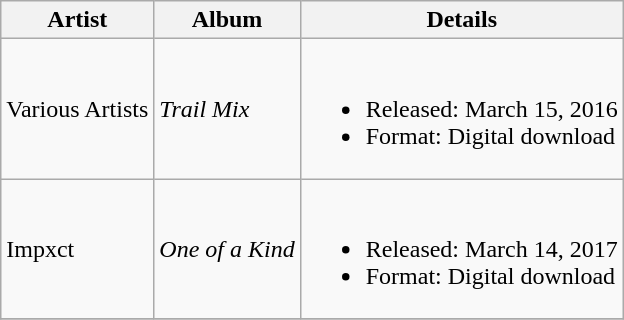<table class="wikitable sortable">
<tr>
<th>Artist</th>
<th>Album</th>
<th class="unsortable">Details</th>
</tr>
<tr>
<td>Various Artists</td>
<td><em>Trail Mix</em></td>
<td><br><ul><li>Released: March 15, 2016</li><li>Format: Digital download</li></ul></td>
</tr>
<tr>
<td>Impxct</td>
<td><em>One of a Kind</em></td>
<td><br><ul><li>Released: March 14, 2017</li><li>Format: Digital download</li></ul></td>
</tr>
<tr>
</tr>
</table>
